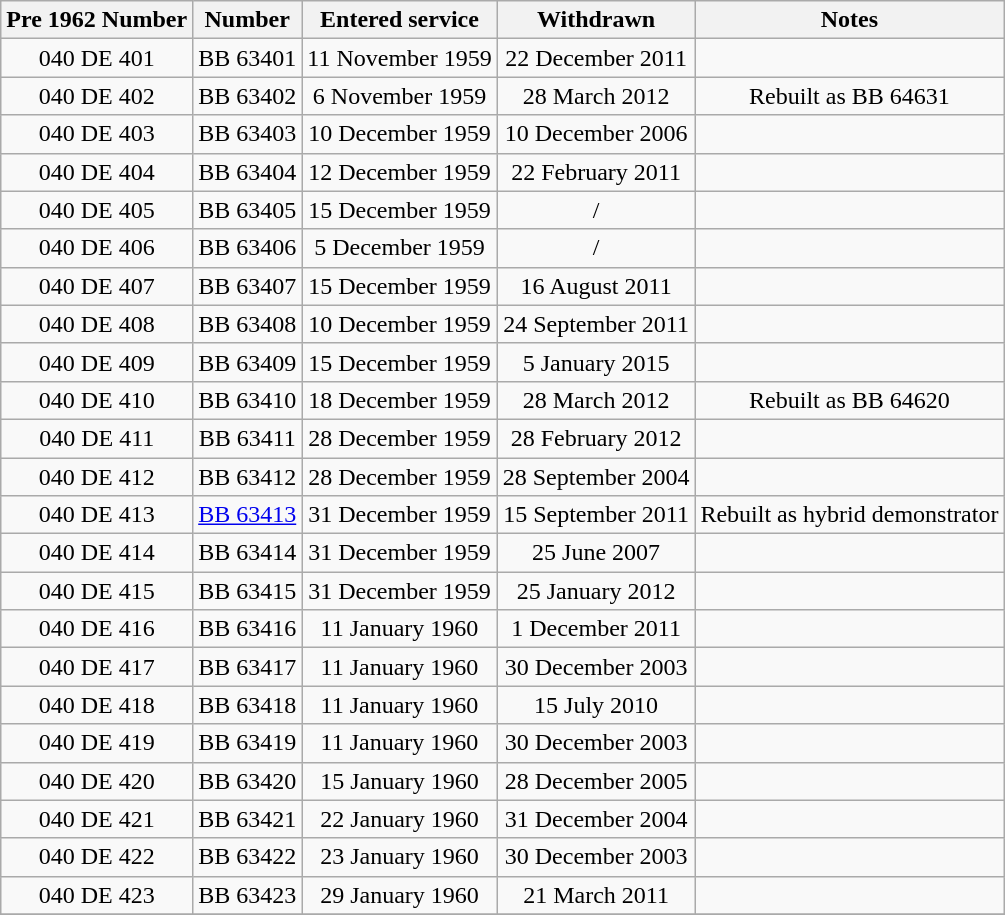<table class="wikitable" style="text-align:center;">
<tr>
<th scope=col>Pre 1962 Number</th>
<th scope=col>Number</th>
<th scope=col>Entered service</th>
<th scope=col>Withdrawn</th>
<th scope=col>Notes</th>
</tr>
<tr>
<td>040 DE 401</td>
<td>BB 63401</td>
<td>11 November 1959</td>
<td>22 December 2011</td>
<td></td>
</tr>
<tr>
<td>040 DE 402</td>
<td>BB 63402</td>
<td>6 November 1959</td>
<td>28 March 2012</td>
<td>Rebuilt as BB 64631</td>
</tr>
<tr>
<td>040 DE 403</td>
<td>BB 63403</td>
<td>10 December 1959</td>
<td>10 December 2006</td>
<td></td>
</tr>
<tr>
<td>040 DE 404</td>
<td>BB 63404</td>
<td>12 December 1959</td>
<td>22 February 2011</td>
<td></td>
</tr>
<tr>
<td>040 DE 405</td>
<td>BB 63405</td>
<td>15 December 1959</td>
<td>/</td>
<td></td>
</tr>
<tr>
<td>040 DE 406</td>
<td>BB 63406</td>
<td>5 December 1959</td>
<td>/</td>
<td></td>
</tr>
<tr>
<td>040 DE 407</td>
<td>BB 63407</td>
<td>15 December 1959</td>
<td>16 August 2011</td>
<td></td>
</tr>
<tr>
<td>040 DE 408</td>
<td>BB 63408</td>
<td>10 December 1959</td>
<td>24 September 2011</td>
<td></td>
</tr>
<tr>
<td>040 DE 409</td>
<td>BB 63409</td>
<td>15 December 1959</td>
<td>5 January 2015</td>
<td></td>
</tr>
<tr>
<td>040 DE 410</td>
<td>BB 63410</td>
<td>18 December 1959</td>
<td>28 March 2012</td>
<td>Rebuilt as BB 64620</td>
</tr>
<tr>
<td>040 DE 411</td>
<td>BB 63411</td>
<td>28 December 1959</td>
<td>28 February 2012</td>
<td></td>
</tr>
<tr>
<td>040 DE 412</td>
<td>BB 63412</td>
<td>28 December 1959</td>
<td>28 September 2004</td>
<td></td>
</tr>
<tr>
<td>040 DE 413</td>
<td><a href='#'>BB 63413</a></td>
<td>31 December 1959</td>
<td>15 September 2011</td>
<td>Rebuilt as hybrid demonstrator</td>
</tr>
<tr>
<td>040 DE 414</td>
<td>BB 63414</td>
<td>31 December 1959</td>
<td>25 June 2007</td>
<td></td>
</tr>
<tr>
<td>040 DE 415</td>
<td>BB 63415</td>
<td>31 December 1959</td>
<td>25 January 2012</td>
<td></td>
</tr>
<tr>
<td>040 DE 416</td>
<td>BB 63416</td>
<td>11 January 1960</td>
<td>1 December 2011</td>
<td></td>
</tr>
<tr>
<td>040 DE 417</td>
<td>BB 63417</td>
<td>11 January 1960</td>
<td>30 December 2003</td>
<td></td>
</tr>
<tr>
<td>040 DE 418</td>
<td>BB 63418</td>
<td>11 January 1960</td>
<td>15 July 2010</td>
<td></td>
</tr>
<tr>
<td>040 DE 419</td>
<td>BB 63419</td>
<td>11 January 1960</td>
<td>30 December 2003</td>
<td></td>
</tr>
<tr>
<td>040 DE 420</td>
<td>BB 63420</td>
<td>15 January 1960</td>
<td>28 December 2005</td>
<td></td>
</tr>
<tr>
<td>040 DE 421</td>
<td>BB 63421</td>
<td>22 January 1960</td>
<td>31 December 2004</td>
<td></td>
</tr>
<tr>
<td>040 DE 422</td>
<td>BB 63422</td>
<td>23 January 1960</td>
<td>30 December 2003</td>
<td></td>
</tr>
<tr>
<td>040 DE 423</td>
<td>BB 63423</td>
<td>29 January 1960</td>
<td>21 March 2011</td>
<td></td>
</tr>
<tr>
</tr>
</table>
